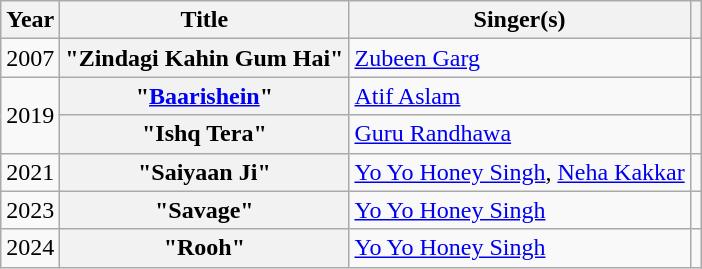<table class="wikitable sortable sortable plainrowheaders">
<tr>
<th scope="col">Year</th>
<th scope="col">Title</th>
<th scope="col">Singer(s)</th>
<th scope="col" class="unsortable"></th>
</tr>
<tr>
<td>2007</td>
<th scope="row">"Zindagi Kahin Gum Hai"</th>
<td><a href='#'>Zubeen Garg</a></td>
<td></td>
</tr>
<tr>
<td rowspan="2">2019</td>
<th scope="row">"<a href='#'>Baarishein</a>"</th>
<td><a href='#'>Atif Aslam</a></td>
<td></td>
</tr>
<tr>
<th scope="row">"Ishq Tera"</th>
<td><a href='#'>Guru Randhawa</a></td>
<td></td>
</tr>
<tr>
<td>2021</td>
<th scope="row">"Saiyaan Ji"</th>
<td><a href='#'>Yo Yo Honey Singh</a>, <a href='#'>Neha Kakkar</a></td>
<td></td>
</tr>
<tr>
<td>2023</td>
<th scope="row">"Savage"</th>
<td><a href='#'>Yo Yo Honey Singh</a></td>
<td></td>
</tr>
<tr>
<td>2024</td>
<th scope="row">"Rooh"</th>
<td><a href='#'>Yo Yo Honey Singh</a></td>
<td></td>
</tr>
</table>
